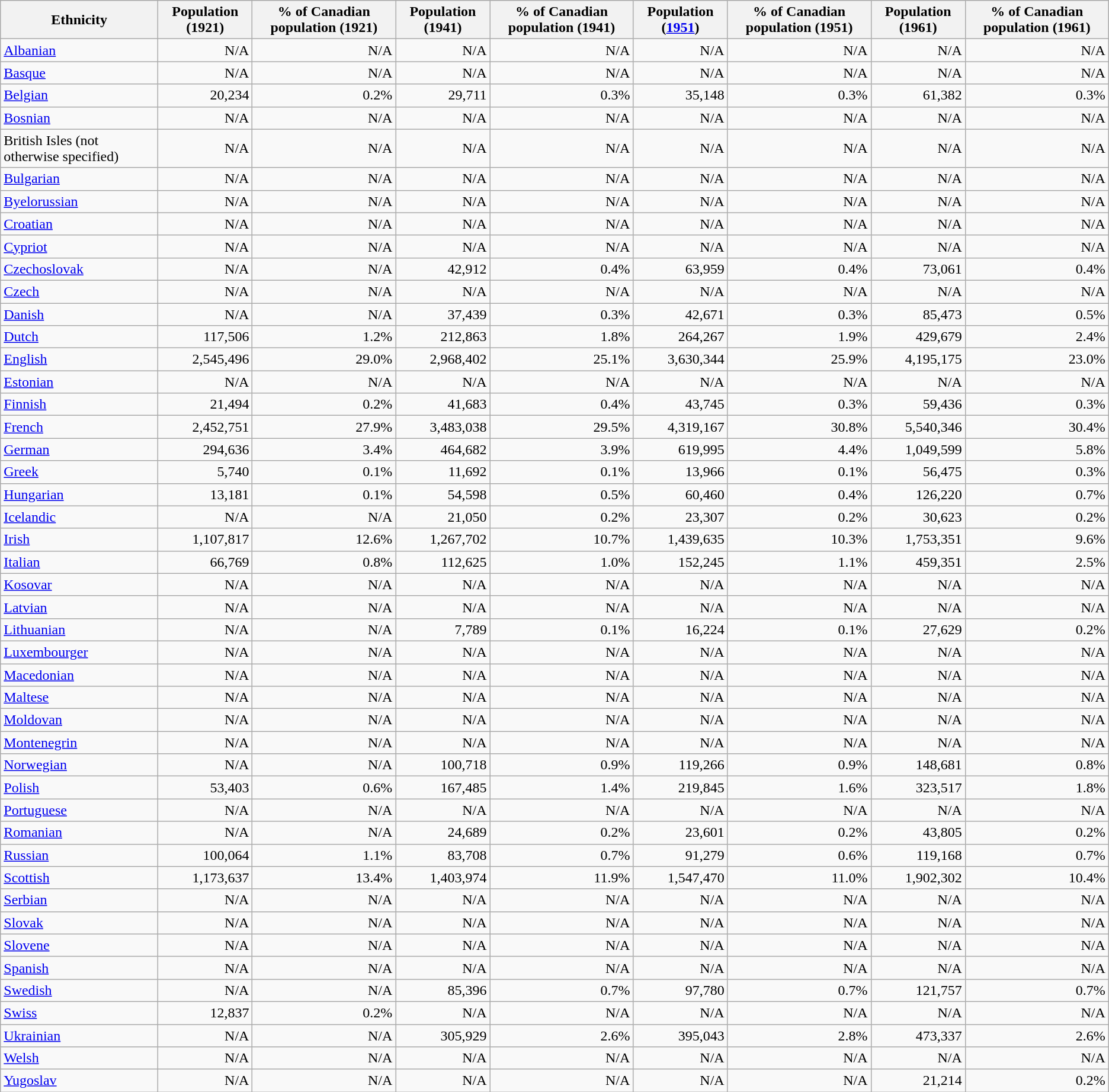<table class="sort wikitable sortable" font-size:90%;">
<tr>
<th>Ethnicity</th>
<th>Population (1921)</th>
<th>% of Canadian population (1921)</th>
<th>Population (1941)</th>
<th>% of Canadian population (1941)</th>
<th>Population (<a href='#'>1951</a>)</th>
<th>% of Canadian population (1951)</th>
<th>Population (1961)</th>
<th>% of Canadian population (1961)</th>
</tr>
<tr>
<td><a href='#'>Albanian</a></td>
<td align="right">N/A</td>
<td align="right">N/A</td>
<td align="right">N/A</td>
<td align="right">N/A</td>
<td align="right">N/A</td>
<td align="right">N/A</td>
<td align="right">N/A</td>
<td align="right">N/A</td>
</tr>
<tr>
<td><a href='#'>Basque</a></td>
<td align="right">N/A</td>
<td align="right">N/A</td>
<td align="right">N/A</td>
<td align="right">N/A</td>
<td align="right">N/A</td>
<td align="right">N/A</td>
<td align="right">N/A</td>
<td align="right">N/A</td>
</tr>
<tr>
<td><a href='#'>Belgian</a></td>
<td align="right">20,234</td>
<td align="right">0.2%</td>
<td align="right">29,711</td>
<td align="right">0.3%</td>
<td align="right">35,148</td>
<td align="right">0.3%</td>
<td align="right">61,382</td>
<td align="right">0.3%</td>
</tr>
<tr>
<td><a href='#'>Bosnian</a></td>
<td align="right">N/A</td>
<td align="right">N/A</td>
<td align="right">N/A</td>
<td align="right">N/A</td>
<td align="right">N/A</td>
<td align="right">N/A</td>
<td align="right">N/A</td>
<td align="right">N/A</td>
</tr>
<tr>
<td>British Isles (not otherwise specified)</td>
<td align="right">N/A</td>
<td align="right">N/A</td>
<td align="right">N/A</td>
<td align="right">N/A</td>
<td align="right">N/A</td>
<td align="right">N/A</td>
<td align="right">N/A</td>
<td align="right">N/A</td>
</tr>
<tr>
<td><a href='#'>Bulgarian</a></td>
<td align="right">N/A</td>
<td align="right">N/A</td>
<td align="right">N/A</td>
<td align="right">N/A</td>
<td align="right">N/A</td>
<td align="right">N/A</td>
<td align="right">N/A</td>
<td align="right">N/A</td>
</tr>
<tr>
<td><a href='#'>Byelorussian</a></td>
<td align="right">N/A</td>
<td align="right">N/A</td>
<td align="right">N/A</td>
<td align="right">N/A</td>
<td align="right">N/A</td>
<td align="right">N/A</td>
<td align="right">N/A</td>
<td align="right">N/A</td>
</tr>
<tr>
<td><a href='#'>Croatian</a></td>
<td align="right">N/A</td>
<td align="right">N/A</td>
<td align="right">N/A</td>
<td align="right">N/A</td>
<td align="right">N/A</td>
<td align="right">N/A</td>
<td align="right">N/A</td>
<td align="right">N/A</td>
</tr>
<tr>
<td><a href='#'>Cypriot</a></td>
<td align="right">N/A</td>
<td align="right">N/A</td>
<td align="right">N/A</td>
<td align="right">N/A</td>
<td align="right">N/A</td>
<td align="right">N/A</td>
<td align="right">N/A</td>
<td align="right">N/A</td>
</tr>
<tr>
<td><a href='#'>Czechoslovak</a></td>
<td align="right">N/A</td>
<td align="right">N/A</td>
<td align="right">42,912</td>
<td align="right">0.4%</td>
<td align="right">63,959</td>
<td align="right">0.4%</td>
<td align="right">73,061</td>
<td align="right">0.4%</td>
</tr>
<tr>
<td><a href='#'>Czech</a></td>
<td align="right">N/A</td>
<td align="right">N/A</td>
<td align="right">N/A</td>
<td align="right">N/A</td>
<td align="right">N/A</td>
<td align="right">N/A</td>
<td align="right">N/A</td>
<td align="right">N/A</td>
</tr>
<tr>
<td><a href='#'>Danish</a></td>
<td align="right">N/A</td>
<td align="right">N/A</td>
<td align="right">37,439</td>
<td align="right">0.3%</td>
<td align="right">42,671</td>
<td align="right">0.3%</td>
<td align="right">85,473</td>
<td align="right">0.5%</td>
</tr>
<tr>
<td><a href='#'>Dutch</a></td>
<td align="right">117,506</td>
<td align="right">1.2%</td>
<td align="right">212,863</td>
<td align="right">1.8%</td>
<td align="right">264,267</td>
<td align="right">1.9%</td>
<td align="right">429,679</td>
<td align="right">2.4%</td>
</tr>
<tr>
<td><a href='#'>English</a></td>
<td align="right">2,545,496</td>
<td align="right">29.0%</td>
<td align="right">2,968,402</td>
<td align="right">25.1%</td>
<td align="right">3,630,344</td>
<td align="right">25.9%</td>
<td align="right">4,195,175</td>
<td align="right">23.0%</td>
</tr>
<tr>
<td><a href='#'>Estonian</a></td>
<td align="right">N/A</td>
<td align="right">N/A</td>
<td align="right">N/A</td>
<td align="right">N/A</td>
<td align="right">N/A</td>
<td align="right">N/A</td>
<td align="right">N/A</td>
<td align="right">N/A</td>
</tr>
<tr>
<td><a href='#'>Finnish</a></td>
<td align="right">21,494</td>
<td align="right">0.2%</td>
<td align="right">41,683</td>
<td align="right">0.4%</td>
<td align="right">43,745</td>
<td align="right">0.3%</td>
<td align="right">59,436</td>
<td align="right">0.3%</td>
</tr>
<tr>
<td><a href='#'>French</a></td>
<td align="right">2,452,751</td>
<td align="right">27.9%</td>
<td align="right">3,483,038</td>
<td align="right">29.5%</td>
<td align="right">4,319,167</td>
<td align="right">30.8%</td>
<td align="right">5,540,346</td>
<td align="right">30.4%</td>
</tr>
<tr>
<td><a href='#'>German</a></td>
<td align="right">294,636</td>
<td align="right">3.4%</td>
<td align="right">464,682</td>
<td align="right">3.9%</td>
<td align="right">619,995</td>
<td align="right">4.4%</td>
<td align="right">1,049,599</td>
<td align="right">5.8%</td>
</tr>
<tr>
<td><a href='#'>Greek</a></td>
<td align="right">5,740</td>
<td align="right">0.1%</td>
<td align="right">11,692</td>
<td align="right">0.1%</td>
<td align="right">13,966</td>
<td align="right">0.1%</td>
<td align="right">56,475</td>
<td align="right">0.3%</td>
</tr>
<tr>
<td><a href='#'>Hungarian</a></td>
<td align="right">13,181</td>
<td align="right">0.1%</td>
<td align="right">54,598</td>
<td align="right">0.5%</td>
<td align="right">60,460</td>
<td align="right">0.4%</td>
<td align="right">126,220</td>
<td align="right">0.7%</td>
</tr>
<tr>
<td><a href='#'>Icelandic</a></td>
<td align="right">N/A</td>
<td align="right">N/A</td>
<td align="right">21,050</td>
<td align="right">0.2%</td>
<td align="right">23,307</td>
<td align="right">0.2%</td>
<td align="right">30,623</td>
<td align="right">0.2%</td>
</tr>
<tr>
<td><a href='#'>Irish</a></td>
<td align="right">1,107,817</td>
<td align="right">12.6%</td>
<td align="right">1,267,702</td>
<td align="right">10.7%</td>
<td align="right">1,439,635</td>
<td align="right">10.3%</td>
<td align="right">1,753,351</td>
<td align="right">9.6%</td>
</tr>
<tr>
<td><a href='#'>Italian</a></td>
<td align="right">66,769</td>
<td align="right">0.8%</td>
<td align="right">112,625</td>
<td align="right">1.0%</td>
<td align="right">152,245</td>
<td align="right">1.1%</td>
<td align="right">459,351</td>
<td align="right">2.5%</td>
</tr>
<tr>
<td><a href='#'>Kosovar</a></td>
<td align="right">N/A</td>
<td align="right">N/A</td>
<td align="right">N/A</td>
<td align="right">N/A</td>
<td align="right">N/A</td>
<td align="right">N/A</td>
<td align="right">N/A</td>
<td align="right">N/A</td>
</tr>
<tr>
<td><a href='#'>Latvian</a></td>
<td align="right">N/A</td>
<td align="right">N/A</td>
<td align="right">N/A</td>
<td align="right">N/A</td>
<td align="right">N/A</td>
<td align="right">N/A</td>
<td align="right">N/A</td>
<td align="right">N/A</td>
</tr>
<tr>
<td><a href='#'>Lithuanian</a></td>
<td align="right">N/A</td>
<td align="right">N/A</td>
<td align="right">7,789</td>
<td align="right">0.1%</td>
<td align="right">16,224</td>
<td align="right">0.1%</td>
<td align="right">27,629</td>
<td align="right">0.2%</td>
</tr>
<tr>
<td><a href='#'>Luxembourger</a></td>
<td align="right">N/A</td>
<td align="right">N/A</td>
<td align="right">N/A</td>
<td align="right">N/A</td>
<td align="right">N/A</td>
<td align="right">N/A</td>
<td align="right">N/A</td>
<td align="right">N/A</td>
</tr>
<tr>
<td><a href='#'>Macedonian</a></td>
<td align="right">N/A</td>
<td align="right">N/A</td>
<td align="right">N/A</td>
<td align="right">N/A</td>
<td align="right">N/A</td>
<td align="right">N/A</td>
<td align="right">N/A</td>
<td align="right">N/A</td>
</tr>
<tr>
<td><a href='#'>Maltese</a></td>
<td align="right">N/A</td>
<td align="right">N/A</td>
<td align="right">N/A</td>
<td align="right">N/A</td>
<td align="right">N/A</td>
<td align="right">N/A</td>
<td align="right">N/A</td>
<td align="right">N/A</td>
</tr>
<tr>
<td><a href='#'>Moldovan</a></td>
<td align="right">N/A</td>
<td align="right">N/A</td>
<td align="right">N/A</td>
<td align="right">N/A</td>
<td align="right">N/A</td>
<td align="right">N/A</td>
<td align="right">N/A</td>
<td align="right">N/A</td>
</tr>
<tr>
<td><a href='#'>Montenegrin</a></td>
<td align="right">N/A</td>
<td align="right">N/A</td>
<td align="right">N/A</td>
<td align="right">N/A</td>
<td align="right">N/A</td>
<td align="right">N/A</td>
<td align="right">N/A</td>
<td align="right">N/A</td>
</tr>
<tr>
<td><a href='#'>Norwegian</a></td>
<td align="right">N/A</td>
<td align="right">N/A</td>
<td align="right">100,718</td>
<td align="right">0.9%</td>
<td align="right">119,266</td>
<td align="right">0.9%</td>
<td align="right">148,681</td>
<td align="right">0.8%</td>
</tr>
<tr>
<td><a href='#'>Polish</a></td>
<td align="right">53,403</td>
<td align="right">0.6%</td>
<td align="right">167,485</td>
<td align="right">1.4%</td>
<td align="right">219,845</td>
<td align="right">1.6%</td>
<td align="right">323,517</td>
<td align="right">1.8%</td>
</tr>
<tr>
<td><a href='#'>Portuguese</a></td>
<td align="right">N/A</td>
<td align="right">N/A</td>
<td align="right">N/A</td>
<td align="right">N/A</td>
<td align="right">N/A</td>
<td align="right">N/A</td>
<td align="right">N/A</td>
<td align="right">N/A</td>
</tr>
<tr>
<td><a href='#'>Romanian</a></td>
<td align="right">N/A</td>
<td align="right">N/A</td>
<td align="right">24,689</td>
<td align="right">0.2%</td>
<td align="right">23,601</td>
<td align="right">0.2%</td>
<td align="right">43,805</td>
<td align="right">0.2%</td>
</tr>
<tr>
<td><a href='#'>Russian</a></td>
<td align="right">100,064</td>
<td align="right">1.1%</td>
<td align="right">83,708</td>
<td align="right">0.7%</td>
<td align="right">91,279</td>
<td align="right">0.6%</td>
<td align="right">119,168</td>
<td align="right">0.7%</td>
</tr>
<tr>
<td><a href='#'>Scottish</a></td>
<td align="right">1,173,637</td>
<td align="right">13.4%</td>
<td align="right">1,403,974</td>
<td align="right">11.9%</td>
<td align="right">1,547,470</td>
<td align="right">11.0%</td>
<td align="right">1,902,302</td>
<td align="right">10.4%</td>
</tr>
<tr>
<td><a href='#'>Serbian</a></td>
<td align="right">N/A</td>
<td align="right">N/A</td>
<td align="right">N/A</td>
<td align="right">N/A</td>
<td align="right">N/A</td>
<td align="right">N/A</td>
<td align="right">N/A</td>
<td align="right">N/A</td>
</tr>
<tr>
<td><a href='#'>Slovak</a></td>
<td align="right">N/A</td>
<td align="right">N/A</td>
<td align="right">N/A</td>
<td align="right">N/A</td>
<td align="right">N/A</td>
<td align="right">N/A</td>
<td align="right">N/A</td>
<td align="right">N/A</td>
</tr>
<tr>
<td><a href='#'>Slovene</a></td>
<td align="right">N/A</td>
<td align="right">N/A</td>
<td align="right">N/A</td>
<td align="right">N/A</td>
<td align="right">N/A</td>
<td align="right">N/A</td>
<td align="right">N/A</td>
<td align="right">N/A</td>
</tr>
<tr>
<td><a href='#'>Spanish</a></td>
<td align="right">N/A</td>
<td align="right">N/A</td>
<td align="right">N/A</td>
<td align="right">N/A</td>
<td align="right">N/A</td>
<td align="right">N/A</td>
<td align="right">N/A</td>
<td align="right">N/A</td>
</tr>
<tr>
<td><a href='#'>Swedish</a></td>
<td align="right">N/A</td>
<td align="right">N/A</td>
<td align="right">85,396</td>
<td align="right">0.7%</td>
<td align="right">97,780</td>
<td align="right">0.7%</td>
<td align="right">121,757</td>
<td align="right">0.7%</td>
</tr>
<tr>
<td><a href='#'>Swiss</a></td>
<td align="right">12,837</td>
<td align="right">0.2%</td>
<td align="right">N/A</td>
<td align="right">N/A</td>
<td align="right">N/A</td>
<td align="right">N/A</td>
<td align="right">N/A</td>
<td align="right">N/A</td>
</tr>
<tr>
<td><a href='#'>Ukrainian</a></td>
<td align="right">N/A</td>
<td align="right">N/A</td>
<td align="right">305,929</td>
<td align="right">2.6%</td>
<td align="right">395,043</td>
<td align="right">2.8%</td>
<td align="right">473,337</td>
<td align="right">2.6%</td>
</tr>
<tr>
<td><a href='#'>Welsh</a></td>
<td align="right">N/A</td>
<td align="right">N/A</td>
<td align="right">N/A</td>
<td align="right">N/A</td>
<td align="right">N/A</td>
<td align="right">N/A</td>
<td align="right">N/A</td>
<td align="right">N/A</td>
</tr>
<tr>
<td><a href='#'>Yugoslav</a></td>
<td align="right">N/A</td>
<td align="right">N/A</td>
<td align="right">N/A</td>
<td align="right">N/A</td>
<td align="right">N/A</td>
<td align="right">N/A</td>
<td align="right">21,214</td>
<td align="right">0.2%</td>
</tr>
</table>
